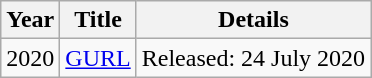<table class="wikitable">
<tr>
<th>Year</th>
<th>Title</th>
<th>Details</th>
</tr>
<tr>
<td>2020</td>
<td><a href='#'>GURL</a></td>
<td>Released: 24 July 2020</td>
</tr>
</table>
